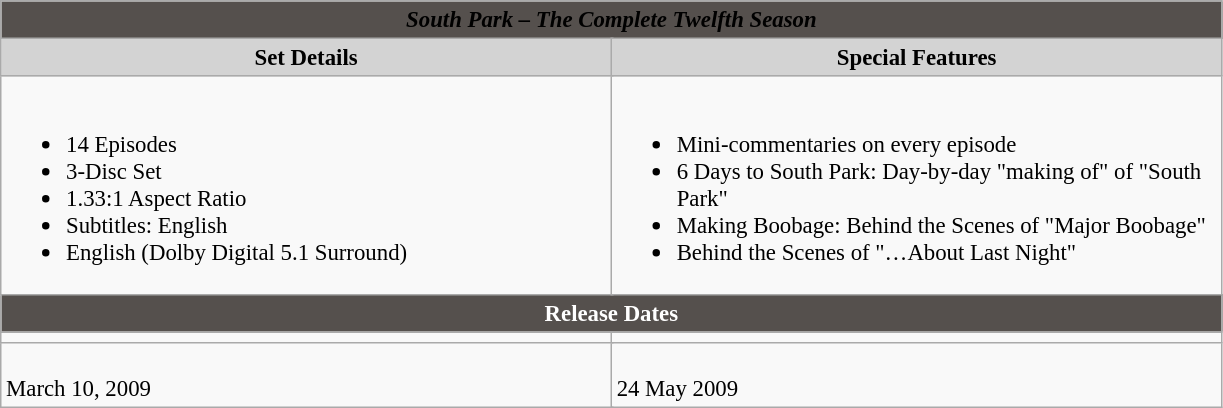<table class="wikitable" style="font-size:95%;">
<tr style="background:#55504D">
<td style="text-align:center;" colspan="4"><span><strong><em>South Park – The Complete Twelfth Season</em></strong></span></td>
</tr>
<tr style="text-align:center; vertical-align:top; background:#d3d3d3;">
<td colspan="2" style="width:400px; "><strong>Set Details</strong></td>
<td colspan="2" style="width:400px; "><strong>Special Features</strong></td>
</tr>
<tr valign="top">
<td colspan="2"  style="text-align:left; width:400px;"><br><ul><li>14 Episodes</li><li>3-Disc Set</li><li>1.33:1 Aspect Ratio</li><li>Subtitles: English</li><li>English (Dolby Digital 5.1 Surround)</li></ul></td>
<td colspan="2"  style="text-align:left; width:400px;"><br><ul><li>Mini-commentaries on every episode</li><li>6 Days to South Park: Day-by-day "making of" of "South Park"</li><li>Making Boobage: Behind the Scenes of "Major Boobage"</li><li>Behind the Scenes of "…About Last Night"</li></ul></td>
</tr>
<tr>
<td colspan="4"  style="text-align:center; background:#55504d; color:white;"><strong>Release Dates</strong></td>
</tr>
<tr style="vertical-align:top; text-align:center;">
<td style="width:400px;" colspan="2"></td>
<td style="width:400px; " colspan="2"></td>
</tr>
<tr valign="top">
<td colspan="2"  style="text-align:left; width:400px;"><br>March 10, 2009</td>
<td colspan="2"  style="text-align:left; width:400px;"><br>24 May 2009</td>
</tr>
</table>
